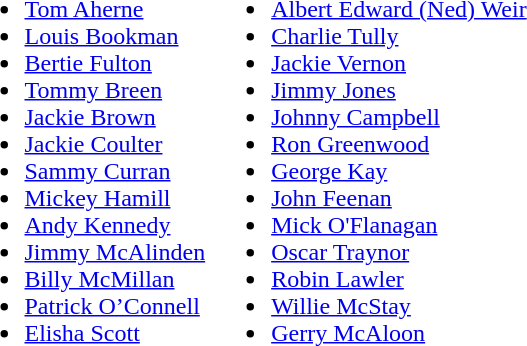<table>
<tr style="vertical-align:top">
<td><br><ul><li>  <a href='#'>Tom Aherne</a></li><li> <a href='#'>Louis Bookman</a></li><li> <a href='#'>Bertie Fulton</a></li><li>  <a href='#'>Tommy Breen</a></li><li>  <a href='#'>Jackie Brown</a></li><li> <a href='#'>Jackie Coulter</a></li><li> <a href='#'>Sammy Curran</a></li><li> <a href='#'>Mickey Hamill</a></li><li> <a href='#'>Andy Kennedy</a></li><li>  <a href='#'>Jimmy McAlinden</a></li><li>  <a href='#'>Billy McMillan</a></li><li> <a href='#'>Patrick O’Connell</a></li><li> <a href='#'>Elisha Scott</a></li></ul></td>
<td><br><ul><li> <a href='#'>Albert Edward (Ned) Weir</a></li><li> <a href='#'>Charlie Tully</a></li><li>  <a href='#'>Jackie Vernon</a></li><li> <a href='#'>Jimmy Jones</a></li><li> <a href='#'>Johnny Campbell</a></li><li> <a href='#'>Ron Greenwood</a></li><li> <a href='#'>George Kay</a></li><li> <a href='#'>John Feenan</a></li><li> <a href='#'>Mick O'Flanagan</a></li><li> <a href='#'>Oscar Traynor</a></li><li> <a href='#'>Robin Lawler</a></li><li> <a href='#'>Willie McStay</a></li><li> <a href='#'>Gerry McAloon</a></li></ul></td>
</tr>
</table>
